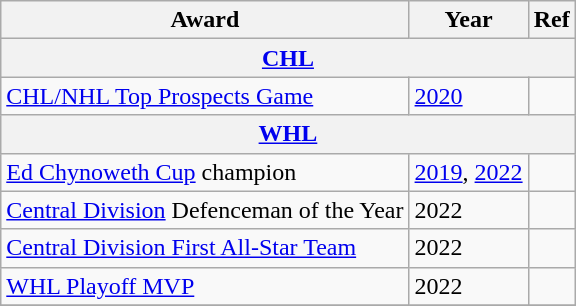<table class="wikitable">
<tr>
<th>Award</th>
<th>Year</th>
<th>Ref</th>
</tr>
<tr>
<th colspan="3"><a href='#'>CHL</a></th>
</tr>
<tr>
<td><a href='#'>CHL/NHL Top Prospects Game</a></td>
<td><a href='#'>2020</a></td>
<td></td>
</tr>
<tr>
<th colspan="3"><a href='#'>WHL</a></th>
</tr>
<tr>
<td><a href='#'>Ed Chynoweth Cup</a> champion</td>
<td><a href='#'>2019</a>, <a href='#'>2022</a></td>
<td></td>
</tr>
<tr>
<td><a href='#'>Central Division</a> Defenceman of the Year</td>
<td>2022</td>
<td></td>
</tr>
<tr>
<td><a href='#'>   Central Division First All-Star Team</a></td>
<td>2022</td>
<td></td>
</tr>
<tr>
<td><a href='#'>WHL Playoff MVP</a></td>
<td>2022</td>
<td></td>
</tr>
<tr>
</tr>
</table>
